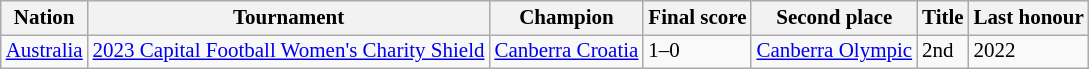<table class=wikitable style="font-size:14px">
<tr>
<th>Nation</th>
<th>Tournament</th>
<th>Champion</th>
<th>Final score</th>
<th>Second place</th>
<th data-sort-type="number">Title</th>
<th>Last honour</th>
</tr>
<tr>
<td rowspan=> <a href='#'>Australia</a></td>
<td><a href='#'>2023 Capital Football Women's Charity Shield</a></td>
<td><a href='#'>Canberra Croatia</a></td>
<td>1–0</td>
<td><a href='#'>Canberra Olympic</a></td>
<td>2nd</td>
<td>2022</td>
</tr>
</table>
